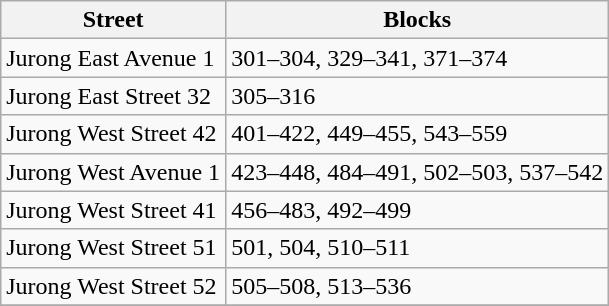<table class="wikitable">
<tr>
<th>Street</th>
<th>Blocks</th>
</tr>
<tr>
<td>Jurong East Avenue 1</td>
<td>301–304, 329–341, 371–374</td>
</tr>
<tr>
<td>Jurong East Street 32</td>
<td>305–316</td>
</tr>
<tr>
<td>Jurong West Street 42</td>
<td>401–422, 449–455, 543–559</td>
</tr>
<tr>
<td>Jurong West Avenue 1</td>
<td>423–448, 484–491, 502–503, 537–542</td>
</tr>
<tr>
<td>Jurong West Street 41</td>
<td>456–483, 492–499</td>
</tr>
<tr>
<td>Jurong West Street 51</td>
<td>501, 504, 510–511</td>
</tr>
<tr>
<td>Jurong West Street 52</td>
<td>505–508, 513–536</td>
</tr>
<tr>
</tr>
</table>
